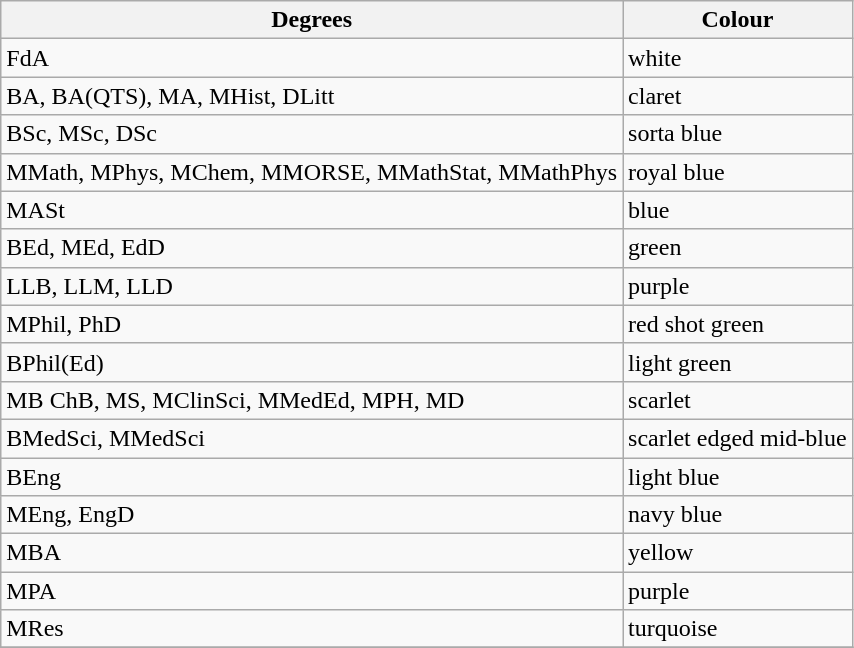<table class="wikitable" border="1">
<tr>
<th>Degrees</th>
<th>Colour</th>
</tr>
<tr>
<td>FdA</td>
<td>white</td>
</tr>
<tr>
<td>BA, BA(QTS), MA, MHist, DLitt</td>
<td>claret</td>
</tr>
<tr>
<td>BSc, MSc, DSc</td>
<td>sorta blue</td>
</tr>
<tr>
<td>MMath, MPhys, MChem, MMORSE, MMathStat, MMathPhys</td>
<td>royal blue</td>
</tr>
<tr>
<td>MASt</td>
<td>blue</td>
</tr>
<tr>
<td>BEd, MEd, EdD</td>
<td>green</td>
</tr>
<tr>
<td>LLB, LLM, LLD</td>
<td>purple</td>
</tr>
<tr>
<td>MPhil, PhD</td>
<td>red shot green</td>
</tr>
<tr>
<td>BPhil(Ed)</td>
<td>light green</td>
</tr>
<tr>
<td>MB ChB, MS, MClinSci, MMedEd, MPH, MD</td>
<td>scarlet</td>
</tr>
<tr>
<td>BMedSci, MMedSci</td>
<td>scarlet edged mid-blue</td>
</tr>
<tr>
<td>BEng</td>
<td>light blue</td>
</tr>
<tr>
<td>MEng, EngD</td>
<td>navy blue</td>
</tr>
<tr>
<td>MBA</td>
<td>yellow</td>
</tr>
<tr>
<td>MPA</td>
<td>purple</td>
</tr>
<tr>
<td>MRes</td>
<td>turquoise</td>
</tr>
<tr>
</tr>
</table>
